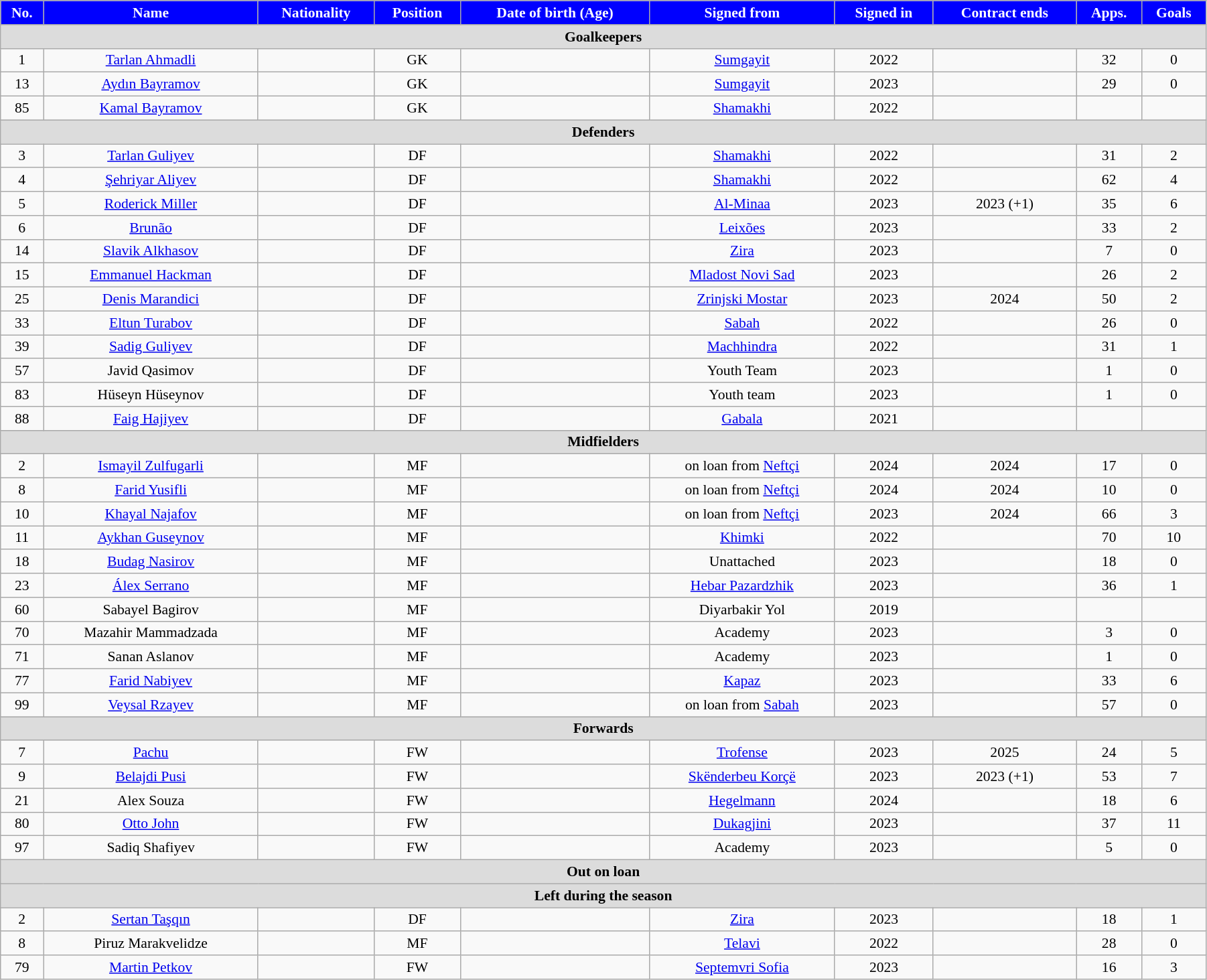<table class="wikitable"  style="text-align:center; font-size:90%; width:95%;">
<tr>
<th style="background:#0000ff; color:#FFFFFF; text-align:center;">No.</th>
<th style="background:#0000ff; color:#FFFFFF; text-align:center;">Name</th>
<th style="background:#0000ff; color:#FFFFFF; text-align:center;">Nationality</th>
<th style="background:#0000ff; color:#FFFFFF; text-align:center;">Position</th>
<th style="background:#0000ff; color:#FFFFFF; text-align:center;">Date of birth (Age)</th>
<th style="background:#0000ff; color:#FFFFFF; text-align:center;">Signed from</th>
<th style="background:#0000ff; color:#FFFFFF; text-align:center;">Signed in</th>
<th style="background:#0000ff; color:#FFFFFF; text-align:center;">Contract ends</th>
<th style="background:#0000ff; color:#FFFFFF; text-align:center;">Apps.</th>
<th style="background:#0000ff; color:#FFFFFF; text-align:center;">Goals</th>
</tr>
<tr>
<th colspan="11"  style="background:#dcdcdc; text-align:center;">Goalkeepers</th>
</tr>
<tr>
<td>1</td>
<td><a href='#'>Tarlan Ahmadli</a></td>
<td></td>
<td>GK</td>
<td></td>
<td><a href='#'>Sumgayit</a></td>
<td>2022</td>
<td></td>
<td>32</td>
<td>0</td>
</tr>
<tr>
<td>13</td>
<td><a href='#'>Aydın Bayramov</a></td>
<td></td>
<td>GK</td>
<td></td>
<td><a href='#'>Sumgayit</a></td>
<td>2023</td>
<td></td>
<td>29</td>
<td>0</td>
</tr>
<tr>
<td>85</td>
<td><a href='#'>Kamal Bayramov</a></td>
<td></td>
<td>GK</td>
<td></td>
<td><a href='#'>Shamakhi</a></td>
<td>2022</td>
<td></td>
<td></td>
<td></td>
</tr>
<tr>
<th colspan="11"  style="background:#dcdcdc; text-align:center;">Defenders</th>
</tr>
<tr>
<td>3</td>
<td><a href='#'>Tarlan Guliyev</a></td>
<td></td>
<td>DF</td>
<td></td>
<td><a href='#'>Shamakhi</a></td>
<td>2022</td>
<td></td>
<td>31</td>
<td>2</td>
</tr>
<tr>
<td>4</td>
<td><a href='#'>Şehriyar Aliyev</a></td>
<td></td>
<td>DF</td>
<td></td>
<td><a href='#'>Shamakhi</a></td>
<td>2022</td>
<td></td>
<td>62</td>
<td>4</td>
</tr>
<tr>
<td>5</td>
<td><a href='#'>Roderick Miller</a></td>
<td></td>
<td>DF</td>
<td></td>
<td><a href='#'>Al-Minaa</a></td>
<td>2023</td>
<td>2023 (+1)</td>
<td>35</td>
<td>6</td>
</tr>
<tr>
<td>6</td>
<td><a href='#'>Brunão</a></td>
<td></td>
<td>DF</td>
<td></td>
<td><a href='#'>Leixões</a></td>
<td>2023</td>
<td></td>
<td>33</td>
<td>2</td>
</tr>
<tr>
<td>14</td>
<td><a href='#'>Slavik Alkhasov</a></td>
<td></td>
<td>DF</td>
<td></td>
<td><a href='#'>Zira</a></td>
<td>2023</td>
<td></td>
<td>7</td>
<td>0</td>
</tr>
<tr>
<td>15</td>
<td><a href='#'>Emmanuel Hackman</a></td>
<td></td>
<td>DF</td>
<td></td>
<td><a href='#'>Mladost Novi Sad</a></td>
<td>2023</td>
<td></td>
<td>26</td>
<td>2</td>
</tr>
<tr>
<td>25</td>
<td><a href='#'>Denis Marandici</a></td>
<td></td>
<td>DF</td>
<td></td>
<td><a href='#'>Zrinjski Mostar</a></td>
<td>2023</td>
<td>2024</td>
<td>50</td>
<td>2</td>
</tr>
<tr>
<td>33</td>
<td><a href='#'>Eltun Turabov</a></td>
<td></td>
<td>DF</td>
<td></td>
<td><a href='#'>Sabah</a></td>
<td>2022</td>
<td></td>
<td>26</td>
<td>0</td>
</tr>
<tr>
<td>39</td>
<td><a href='#'>Sadig Guliyev</a></td>
<td></td>
<td>DF</td>
<td></td>
<td><a href='#'>Machhindra</a></td>
<td>2022</td>
<td></td>
<td>31</td>
<td>1</td>
</tr>
<tr>
<td>57</td>
<td>Javid Qasimov</td>
<td></td>
<td>DF</td>
<td></td>
<td>Youth Team</td>
<td>2023</td>
<td></td>
<td>1</td>
<td>0</td>
</tr>
<tr>
<td>83</td>
<td>Hüseyn Hüseynov</td>
<td></td>
<td>DF</td>
<td></td>
<td>Youth team</td>
<td>2023</td>
<td></td>
<td>1</td>
<td>0</td>
</tr>
<tr>
<td>88</td>
<td><a href='#'>Faig Hajiyev</a></td>
<td></td>
<td>DF</td>
<td></td>
<td><a href='#'>Gabala</a></td>
<td>2021</td>
<td></td>
<td></td>
<td></td>
</tr>
<tr>
<th colspan="11"  style="background:#dcdcdc; text-align:center;">Midfielders</th>
</tr>
<tr>
<td>2</td>
<td><a href='#'>Ismayil Zulfugarli</a></td>
<td></td>
<td>MF</td>
<td></td>
<td>on loan from <a href='#'>Neftçi</a></td>
<td>2024</td>
<td>2024</td>
<td>17</td>
<td>0</td>
</tr>
<tr>
<td>8</td>
<td><a href='#'>Farid Yusifli</a></td>
<td></td>
<td>MF</td>
<td></td>
<td>on loan from <a href='#'>Neftçi</a></td>
<td>2024</td>
<td>2024</td>
<td>10</td>
<td>0</td>
</tr>
<tr>
<td>10</td>
<td><a href='#'>Khayal Najafov</a></td>
<td></td>
<td>MF</td>
<td></td>
<td>on loan from <a href='#'>Neftçi</a></td>
<td>2023</td>
<td>2024</td>
<td>66</td>
<td>3</td>
</tr>
<tr>
<td>11</td>
<td><a href='#'>Aykhan Guseynov</a></td>
<td></td>
<td>MF</td>
<td></td>
<td><a href='#'>Khimki</a></td>
<td>2022</td>
<td></td>
<td>70</td>
<td>10</td>
</tr>
<tr>
<td>18</td>
<td><a href='#'>Budag Nasirov</a></td>
<td></td>
<td>MF</td>
<td></td>
<td>Unattached</td>
<td>2023</td>
<td></td>
<td>18</td>
<td>0</td>
</tr>
<tr>
<td>23</td>
<td><a href='#'>Álex Serrano</a></td>
<td></td>
<td>MF</td>
<td></td>
<td><a href='#'>Hebar Pazardzhik</a></td>
<td>2023</td>
<td></td>
<td>36</td>
<td>1</td>
</tr>
<tr>
<td>60</td>
<td>Sabayel Bagirov</td>
<td></td>
<td>MF</td>
<td></td>
<td>Diyarbakir Yol</td>
<td>2019</td>
<td></td>
<td></td>
<td></td>
</tr>
<tr>
<td>70</td>
<td>Mazahir Mammadzada</td>
<td></td>
<td>MF</td>
<td></td>
<td>Academy</td>
<td>2023</td>
<td></td>
<td>3</td>
<td>0</td>
</tr>
<tr>
<td>71</td>
<td>Sanan Aslanov</td>
<td></td>
<td>MF</td>
<td></td>
<td>Academy</td>
<td>2023</td>
<td></td>
<td>1</td>
<td>0</td>
</tr>
<tr>
<td>77</td>
<td><a href='#'>Farid Nabiyev</a></td>
<td></td>
<td>MF</td>
<td></td>
<td><a href='#'>Kapaz</a></td>
<td>2023</td>
<td></td>
<td>33</td>
<td>6</td>
</tr>
<tr>
<td>99</td>
<td><a href='#'>Veysal Rzayev</a></td>
<td></td>
<td>MF</td>
<td></td>
<td>on loan from <a href='#'>Sabah</a></td>
<td>2023</td>
<td></td>
<td>57</td>
<td>0</td>
</tr>
<tr>
<th colspan="11"  style="background:#dcdcdc; text-align:center;">Forwards</th>
</tr>
<tr>
<td>7</td>
<td><a href='#'>Pachu</a></td>
<td></td>
<td>FW</td>
<td></td>
<td><a href='#'>Trofense</a></td>
<td>2023</td>
<td>2025</td>
<td>24</td>
<td>5</td>
</tr>
<tr>
<td>9</td>
<td><a href='#'>Belajdi Pusi</a></td>
<td></td>
<td>FW</td>
<td></td>
<td><a href='#'>Skënderbeu Korçë</a></td>
<td>2023</td>
<td>2023 (+1)</td>
<td>53</td>
<td>7</td>
</tr>
<tr>
<td>21</td>
<td>Alex Souza</td>
<td></td>
<td>FW</td>
<td></td>
<td><a href='#'>Hegelmann</a></td>
<td>2024</td>
<td></td>
<td>18</td>
<td>6</td>
</tr>
<tr>
<td>80</td>
<td><a href='#'>Otto John</a></td>
<td></td>
<td>FW</td>
<td></td>
<td><a href='#'>Dukagjini</a></td>
<td>2023</td>
<td></td>
<td>37</td>
<td>11</td>
</tr>
<tr>
<td>97</td>
<td>Sadiq Shafiyev</td>
<td></td>
<td>FW</td>
<td></td>
<td>Academy</td>
<td>2023</td>
<td></td>
<td>5</td>
<td>0</td>
</tr>
<tr>
<th colspan="11"  style="background:#dcdcdc; text-align:center;">Out on loan</th>
</tr>
<tr>
<th colspan="11"  style="background:#dcdcdc; text-align:center;">Left during the season</th>
</tr>
<tr>
<td>2</td>
<td><a href='#'>Sertan Taşqın</a></td>
<td></td>
<td>DF</td>
<td></td>
<td><a href='#'>Zira</a></td>
<td>2023</td>
<td></td>
<td>18</td>
<td>1</td>
</tr>
<tr>
<td>8</td>
<td>Piruz Marakvelidze</td>
<td></td>
<td>MF</td>
<td></td>
<td><a href='#'>Telavi</a></td>
<td>2022</td>
<td></td>
<td>28</td>
<td>0</td>
</tr>
<tr>
<td>79</td>
<td><a href='#'>Martin Petkov</a></td>
<td></td>
<td>FW</td>
<td></td>
<td><a href='#'>Septemvri Sofia</a></td>
<td>2023</td>
<td></td>
<td>16</td>
<td>3</td>
</tr>
</table>
